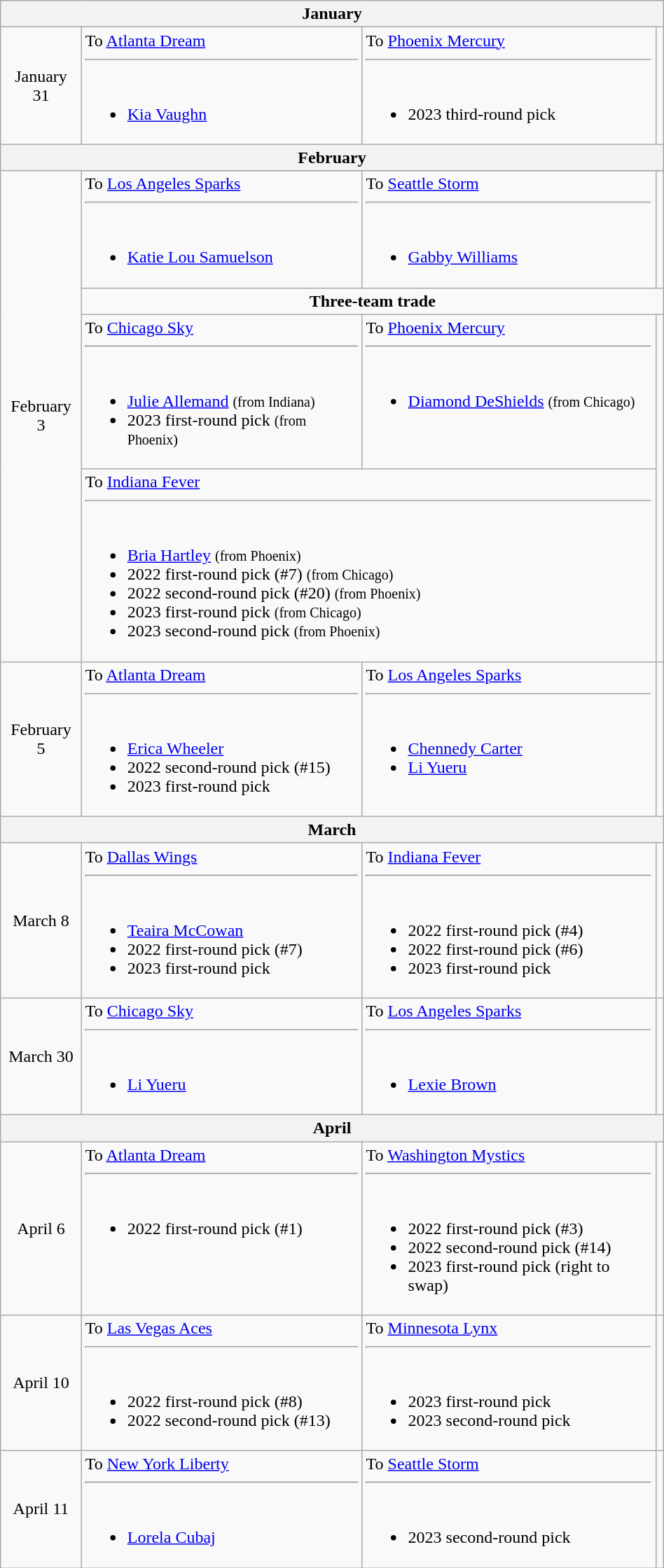<table class="wikitable" style="text-align:center; width: 50%">
<tr>
<th colspan=4>January</th>
</tr>
<tr>
<td>January 31</td>
<td align=left valign=top>To <a href='#'>Atlanta Dream</a><hr><br><ul><li> <a href='#'>Kia Vaughn</a></li></ul></td>
<td align=left valign=top>To <a href='#'>Phoenix Mercury</a><hr><br><ul><li>2023 third-round pick</li></ul></td>
<td align="center"></td>
</tr>
<tr>
<th colspan=4>February</th>
</tr>
<tr>
<td rowspan="5">February 3</td>
</tr>
<tr>
<td align=left valign=top>To <a href='#'>Los Angeles Sparks</a><hr><br><ul><li> <a href='#'>Katie Lou Samuelson</a></li></ul></td>
<td align=left valign=top>To <a href='#'>Seattle Storm</a><hr><br><ul><li> <a href='#'>Gabby Williams</a></li></ul></td>
<td align=center></td>
</tr>
<tr>
<td colspan=3><strong>Three-team trade</strong></td>
</tr>
<tr>
<td align=left valign=top>To <a href='#'>Chicago Sky</a><hr><br><ul><li> <a href='#'>Julie Allemand</a> <small>(from Indiana)</small></li><li>2023 first-round pick <small>(from Phoenix)</small></li></ul></td>
<td align=left valign=top>To <a href='#'>Phoenix Mercury</a><hr><br><ul><li> <a href='#'>Diamond DeShields</a> <small>(from Chicago)</small></li></ul></td>
<td rowspan=2> </td>
</tr>
<tr>
<td colspan="2" style="text-align:left; vertical-align:top;">To <a href='#'>Indiana Fever</a><hr><br><ul><li> <a href='#'>Bria Hartley</a> <small>(from Phoenix)</small></li><li>2022 first-round pick (#7) <small>(from Chicago)</small></li><li>2022 second-round pick (#20) <small>(from Phoenix)</small></li><li>2023 first-round pick <small>(from Chicago)</small></li><li>2023 second-round pick <small>(from Phoenix)</small></li></ul></td>
</tr>
<tr>
<td>February 5</td>
<td align=left valign=top>To <a href='#'>Atlanta Dream</a><hr><br><ul><li> <a href='#'>Erica Wheeler</a></li><li>2022 second-round pick (#15)</li><li>2023 first-round pick</li></ul></td>
<td align=left valign=top>To <a href='#'>Los Angeles Sparks</a><hr><br><ul><li> <a href='#'>Chennedy Carter</a></li><li> <a href='#'>Li Yueru</a></li></ul></td>
<td align=center></td>
</tr>
<tr>
<th colspan=4>March</th>
</tr>
<tr>
<td>March 8</td>
<td align=left valign=top>To <a href='#'>Dallas Wings</a><hr><br><ul><li> <a href='#'>Teaira McCowan</a></li><li>2022 first-round pick (#7)</li><li>2023 first-round pick</li></ul></td>
<td align=left valign=top>To <a href='#'>Indiana Fever</a><hr><br><ul><li>2022 first-round pick (#4)</li><li>2022 first-round pick (#6)</li><li>2023 first-round pick</li></ul></td>
<td align=center></td>
</tr>
<tr>
<td>March 30</td>
<td align=left valign=top>To <a href='#'>Chicago Sky</a><hr><br><ul><li> <a href='#'>Li Yueru</a></li></ul></td>
<td align=left valign=top>To <a href='#'>Los Angeles Sparks</a><hr><br><ul><li> <a href='#'>Lexie Brown</a></li></ul></td>
<td align=center> </td>
</tr>
<tr>
<th colspan=4>April</th>
</tr>
<tr>
<td>April 6</td>
<td align=left valign=top>To <a href='#'>Atlanta Dream</a><hr><br><ul><li>2022 first-round pick (#1)</li></ul></td>
<td align=left valign=top>To <a href='#'>Washington Mystics</a><hr><br><ul><li>2022 first-round pick (#3)</li><li>2022 second-round pick (#14)</li><li>2023 first-round pick (right to swap)</li></ul></td>
<td align=center></td>
</tr>
<tr>
<td>April 10</td>
<td align=left valign=top>To <a href='#'>Las Vegas Aces</a><hr><br><ul><li>2022 first-round pick (#8)</li><li>2022 second-round pick (#13)</li></ul></td>
<td align=left valign=top>To <a href='#'>Minnesota Lynx</a><hr><br><ul><li>2023 first-round pick</li><li>2023 second-round pick</li></ul></td>
<td align=center></td>
</tr>
<tr>
<td>April 11</td>
<td align=left valign=top>To <a href='#'>New York Liberty</a><hr><br><ul><li> <a href='#'>Lorela Cubaj</a></li></ul></td>
<td align=left valign=top>To <a href='#'>Seattle Storm</a><hr><br><ul><li>2023 second-round pick</li></ul></td>
<td align=center></td>
</tr>
</table>
